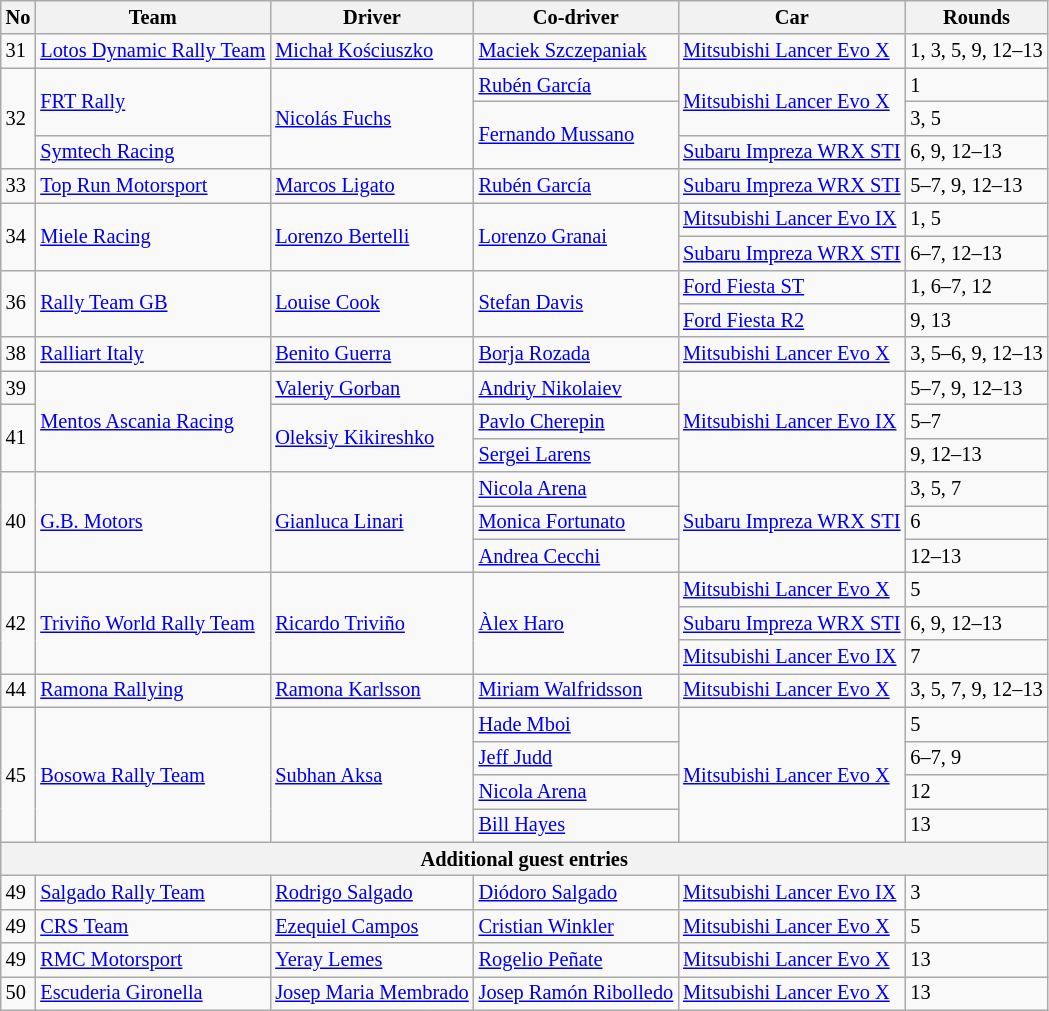<table class="wikitable" style="font-size: 85%">
<tr>
<th>No</th>
<th>Team</th>
<th>Driver</th>
<th>Co-driver</th>
<th>Car</th>
<th>Rounds</th>
</tr>
<tr>
<td>31</td>
<td> <a href='#'>Lotos Dynamic Rally Team</a></td>
<td> <a href='#'>Michał Kościuszko</a></td>
<td> <a href='#'>Maciek Szczepaniak</a></td>
<td><a href='#'>Mitsubishi Lancer Evo X</a></td>
<td>1, 3, 5, 9, 12–13</td>
</tr>
<tr>
<td rowspan="3">32</td>
<td rowspan="2"> <a href='#'>FRT Rally</a></td>
<td rowspan="3"> <a href='#'>Nicolás Fuchs</a></td>
<td> <a href='#'>Rubén García</a></td>
<td rowspan="2"><a href='#'>Mitsubishi Lancer Evo X</a></td>
<td>1</td>
</tr>
<tr>
<td rowspan="2"> <a href='#'>Fernando Mussano</a></td>
<td>3, 5</td>
</tr>
<tr>
<td> <a href='#'>Symtech Racing</a></td>
<td><a href='#'>Subaru Impreza WRX STI</a></td>
<td>6, 9, 12–13</td>
</tr>
<tr>
<td>33</td>
<td> <a href='#'>Top Run Motorsport</a></td>
<td> <a href='#'>Marcos Ligato</a></td>
<td> <a href='#'>Rubén García</a></td>
<td><a href='#'>Subaru Impreza WRX STI</a></td>
<td>5–7, 9, 12–13</td>
</tr>
<tr>
<td rowspan="2">34</td>
<td rowspan="2"> <a href='#'>Miele Racing</a></td>
<td rowspan="2"> <a href='#'>Lorenzo Bertelli</a></td>
<td rowspan="2"> <a href='#'>Lorenzo Granai</a></td>
<td><a href='#'>Mitsubishi Lancer Evo IX</a></td>
<td>1, 5</td>
</tr>
<tr>
<td><a href='#'>Subaru Impreza WRX STI</a></td>
<td>6–7, 12–13</td>
</tr>
<tr>
<td rowspan="2">36</td>
<td rowspan="2"> <a href='#'>Rally Team GB</a></td>
<td rowspan="2"> <a href='#'>Louise Cook</a></td>
<td rowspan="2"> <a href='#'>Stefan Davis</a></td>
<td><a href='#'>Ford Fiesta ST</a></td>
<td>1, 6–7, 12</td>
</tr>
<tr>
<td><a href='#'>Ford Fiesta R2</a></td>
<td>9, 13</td>
</tr>
<tr>
<td>38</td>
<td> <a href='#'>Ralliart Italy</a></td>
<td> <a href='#'>Benito Guerra</a></td>
<td> <a href='#'>Borja Rozada</a></td>
<td><a href='#'>Mitsubishi Lancer Evo X</a></td>
<td>3, 5–6, 9, 12–13</td>
</tr>
<tr>
<td>39</td>
<td rowspan="3"> <a href='#'>Mentos Ascania Racing</a></td>
<td> <a href='#'>Valeriy Gorban</a></td>
<td> <a href='#'>Andriy Nikolaiev</a></td>
<td rowspan="3"><a href='#'>Mitsubishi Lancer Evo IX</a></td>
<td>5–7, 9, 12–13</td>
</tr>
<tr>
<td rowspan="2">41</td>
<td rowspan="2"> <a href='#'>Oleksiy Kikireshko</a></td>
<td> <a href='#'>Pavlo Cherepin</a></td>
<td>5–7</td>
</tr>
<tr>
<td> <a href='#'>Sergei Larens</a></td>
<td>9, 12–13</td>
</tr>
<tr>
<td rowspan="3">40</td>
<td rowspan="3"> <a href='#'>G.B. Motors</a></td>
<td rowspan="3"> <a href='#'>Gianluca Linari</a></td>
<td> <a href='#'>Nicola Arena</a></td>
<td rowspan="3"><a href='#'>Subaru Impreza WRX STI</a></td>
<td>3, 5, 7</td>
</tr>
<tr>
<td> <a href='#'>Monica Fortunato</a></td>
<td>6</td>
</tr>
<tr>
<td> <a href='#'>Andrea Cecchi</a></td>
<td>12–13</td>
</tr>
<tr>
<td rowspan="3">42</td>
<td rowspan="3"> <a href='#'>Triviño World Rally Team</a></td>
<td rowspan="3"> <a href='#'>Ricardo Triviño</a></td>
<td rowspan="3"> <a href='#'>Àlex Haro</a></td>
<td><a href='#'>Mitsubishi Lancer Evo X</a></td>
<td>5</td>
</tr>
<tr>
<td><a href='#'>Subaru Impreza WRX STI</a></td>
<td>6, 9, 12–13</td>
</tr>
<tr>
<td><a href='#'>Mitsubishi Lancer Evo IX</a></td>
<td>7</td>
</tr>
<tr>
<td>44</td>
<td> <a href='#'>Ramona Rallying</a></td>
<td> <a href='#'>Ramona Karlsson</a></td>
<td> <a href='#'>Miriam Walfridsson</a></td>
<td><a href='#'>Mitsubishi Lancer Evo X</a></td>
<td>3, 5, 7, 9, 12–13</td>
</tr>
<tr>
<td rowspan="4">45</td>
<td rowspan="4"> <a href='#'>Bosowa Rally Team</a></td>
<td rowspan="4"> <a href='#'>Subhan Aksa</a></td>
<td> <a href='#'>Hade Mboi</a></td>
<td rowspan="4"><a href='#'>Mitsubishi Lancer Evo X</a></td>
<td>5</td>
</tr>
<tr>
<td> <a href='#'>Jeff Judd</a></td>
<td>6–7, 9</td>
</tr>
<tr>
<td> <a href='#'>Nicola Arena</a></td>
<td>12</td>
</tr>
<tr>
<td> <a href='#'>Bill Hayes</a></td>
<td>13</td>
</tr>
<tr>
<th colspan=6>Additional guest entries </th>
</tr>
<tr>
<td>49</td>
<td> <a href='#'>Salgado Rally Team</a></td>
<td> <a href='#'>Rodrigo Salgado</a></td>
<td> <a href='#'>Diódoro Salgado</a></td>
<td><a href='#'>Mitsubishi Lancer Evo IX</a></td>
<td>3</td>
</tr>
<tr>
<td>49</td>
<td> <a href='#'>CRS Team</a></td>
<td> <a href='#'>Ezequiel Campos</a></td>
<td> <a href='#'>Cristian Winkler</a></td>
<td><a href='#'>Mitsubishi Lancer Evo X</a></td>
<td>5</td>
</tr>
<tr>
<td>49</td>
<td> <a href='#'>RMC Motorsport</a></td>
<td> <a href='#'>Yeray Lemes</a></td>
<td> <a href='#'>Rogelio Peñate</a></td>
<td><a href='#'>Mitsubishi Lancer Evo X</a></td>
<td>13</td>
</tr>
<tr>
<td>50</td>
<td> <a href='#'>Escuderia Gironella</a></td>
<td> <a href='#'>Josep Maria Membrado</a></td>
<td> <a href='#'>Josep Ramón Ribolledo</a></td>
<td><a href='#'>Mitsubishi Lancer Evo X</a></td>
<td>13</td>
</tr>
</table>
